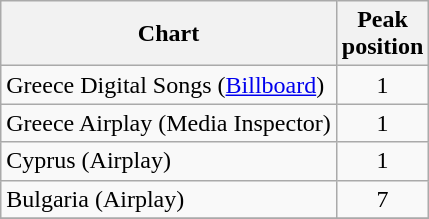<table class="wikitable sortable">
<tr>
<th>Chart</th>
<th>Peak<br>position</th>
</tr>
<tr>
<td>Greece Digital Songs (<a href='#'>Billboard</a>)</td>
<td align="center">1</td>
</tr>
<tr>
<td>Greece Airplay (Media Inspector)</td>
<td align="center">1</td>
</tr>
<tr>
<td>Cyprus (Airplay) </td>
<td align="center">1</td>
</tr>
<tr>
<td>Bulgaria (Airplay) </td>
<td align="center">7</td>
</tr>
<tr>
</tr>
</table>
